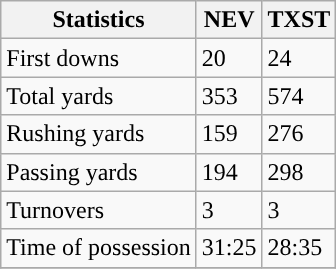<table class="wikitable" style="float: left;">
<tr>
<th>Statistics</th>
<th>NEV</th>
<th>TXST</th>
</tr>
<tr>
<td>First downs</td>
<td>20</td>
<td>24</td>
</tr>
<tr>
<td>Total yards</td>
<td>353</td>
<td>574</td>
</tr>
<tr>
<td>Rushing yards</td>
<td>159</td>
<td>276</td>
</tr>
<tr>
<td>Passing yards</td>
<td>194</td>
<td>298</td>
</tr>
<tr>
<td>Turnovers</td>
<td>3</td>
<td>3</td>
</tr>
<tr>
<td>Time of possession</td>
<td>31:25</td>
<td>28:35</td>
</tr>
<tr>
</tr>
</table>
